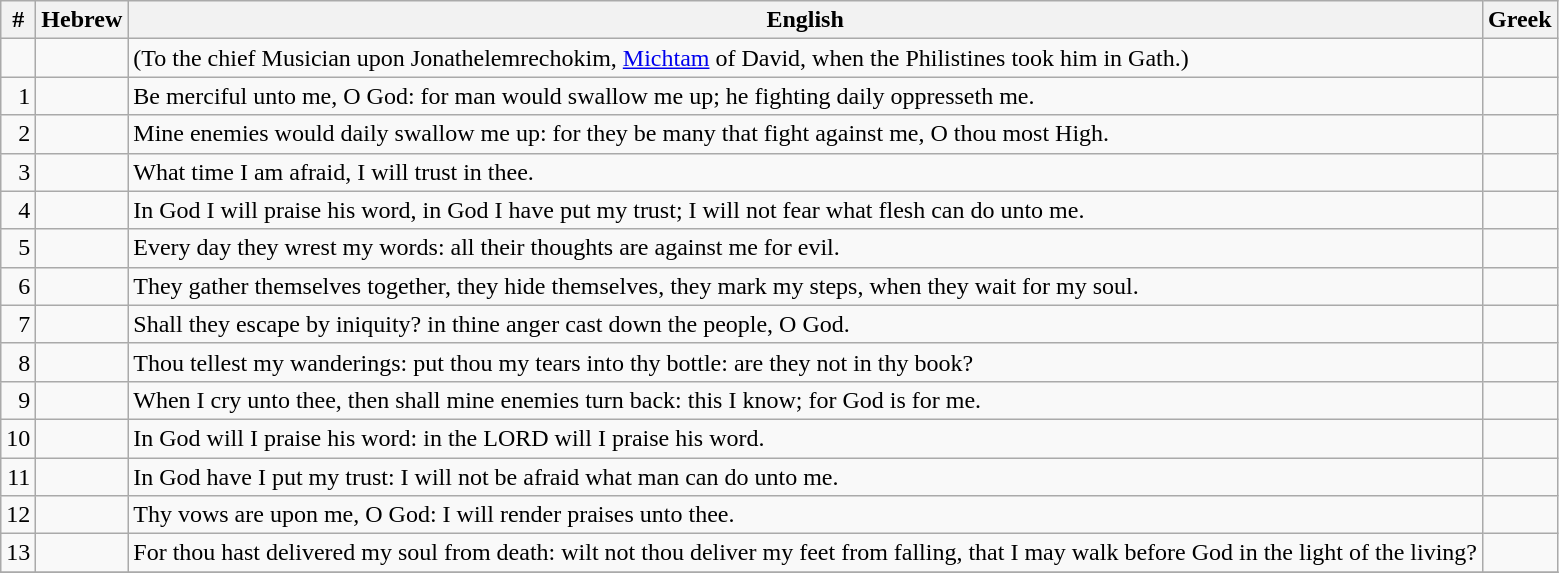<table class=wikitable>
<tr>
<th>#</th>
<th>Hebrew</th>
<th>English</th>
<th>Greek</th>
</tr>
<tr>
<td style="text-align:right"></td>
<td style="text-align:right"></td>
<td>(To the chief Musician upon Jonathelemrechokim, <a href='#'>Michtam</a> of David, when the Philistines took him in Gath.)</td>
<td></td>
</tr>
<tr>
<td style="text-align:right">1</td>
<td style="text-align:right"></td>
<td>Be merciful unto me, O God: for man would swallow me up; he fighting daily oppresseth me.</td>
<td></td>
</tr>
<tr>
<td style="text-align:right">2</td>
<td style="text-align:right"></td>
<td>Mine enemies would daily swallow me up: for they be many that fight against me, O thou most High.</td>
<td></td>
</tr>
<tr>
<td style="text-align:right">3</td>
<td style="text-align:right"></td>
<td>What time I am afraid, I will trust in thee.</td>
<td></td>
</tr>
<tr>
<td style="text-align:right">4</td>
<td style="text-align:right"></td>
<td>In God I will praise his word, in God I have put my trust; I will not fear what flesh can do unto me.</td>
<td></td>
</tr>
<tr>
<td style="text-align:right">5</td>
<td style="text-align:right"></td>
<td>Every day they wrest my words: all their thoughts are against me for evil.</td>
<td></td>
</tr>
<tr>
<td style="text-align:right">6</td>
<td style="text-align:right"></td>
<td>They gather themselves together, they hide themselves, they mark my steps, when they wait for my soul.</td>
<td></td>
</tr>
<tr>
<td style="text-align:right">7</td>
<td style="text-align:right"></td>
<td>Shall they escape by iniquity? in thine anger cast down the people, O God.</td>
<td></td>
</tr>
<tr>
<td style="text-align:right">8</td>
<td style="text-align:right"></td>
<td>Thou tellest my wanderings: put thou my tears into thy bottle: are they not in thy book?</td>
<td></td>
</tr>
<tr>
<td style="text-align:right">9</td>
<td style="text-align:right"></td>
<td>When I cry unto thee, then shall mine enemies turn back: this I know; for God is for me.</td>
<td></td>
</tr>
<tr>
<td style="text-align:right">10</td>
<td style="text-align:right"></td>
<td>In God will I praise his word: in the LORD will I praise his word.</td>
<td></td>
</tr>
<tr>
<td style="text-align:right">11</td>
<td style="text-align:right"></td>
<td>In God have I put my trust: I will not be afraid what man can do unto me.</td>
<td></td>
</tr>
<tr>
<td style="text-align:right">12</td>
<td style="text-align:right"></td>
<td>Thy vows are upon me, O God: I will render praises unto thee.</td>
<td></td>
</tr>
<tr>
<td style="text-align:right">13</td>
<td style="text-align:right"></td>
<td>For thou hast delivered my soul from death: wilt not thou deliver my feet from falling, that I may walk before God in the light of the living?</td>
<td></td>
</tr>
<tr>
</tr>
</table>
